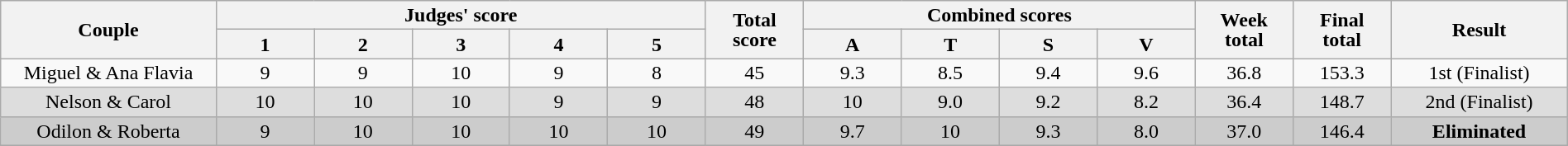<table class="wikitable" style="font-size:100%; line-height:16px; text-align:center" width="100%">
<tr>
<th rowspan=2 width="11.00%">Couple</th>
<th colspan=5 width="25.00%">Judges' score</th>
<th rowspan=2 width="05.00%">Total<br>score</th>
<th colspan=4 width="20.00%">Combined scores</th>
<th rowspan=2 width="05.00%">Week<br>total</th>
<th rowspan=2 width="05.00%">Final<br>total</th>
<th rowspan=2 width="09.00%">Result</th>
</tr>
<tr>
<th width="05.00%">1</th>
<th width="05.00%">2</th>
<th width="05.00%">3</th>
<th width="05.00%">4</th>
<th width="05.00%">5</th>
<th width="05.00%">A</th>
<th width="05.00%">T</th>
<th width="05.00%">S</th>
<th width="05.00%">V</th>
</tr>
<tr>
<td>Miguel & Ana Flavia</td>
<td>9</td>
<td>9</td>
<td>10</td>
<td>9</td>
<td>8</td>
<td>45</td>
<td>9.3</td>
<td>8.5</td>
<td>9.4</td>
<td>9.6</td>
<td>36.8</td>
<td>153.3</td>
<td>1st (Finalist)</td>
</tr>
<tr bgcolor="DDDDDD">
<td>Nelson & Carol</td>
<td>10</td>
<td>10</td>
<td>10</td>
<td>9</td>
<td>9</td>
<td>48</td>
<td>10</td>
<td>9.0</td>
<td>9.2</td>
<td>8.2</td>
<td>36.4</td>
<td>148.7</td>
<td>2nd (Finalist)</td>
</tr>
<tr bgcolor="CCCCCC">
<td>Odilon & Roberta</td>
<td>9</td>
<td>10</td>
<td>10</td>
<td>10</td>
<td>10</td>
<td>49</td>
<td>9.7</td>
<td>10</td>
<td>9.3</td>
<td>8.0</td>
<td>37.0</td>
<td>146.4</td>
<td><strong>Eliminated</strong></td>
</tr>
<tr>
</tr>
</table>
